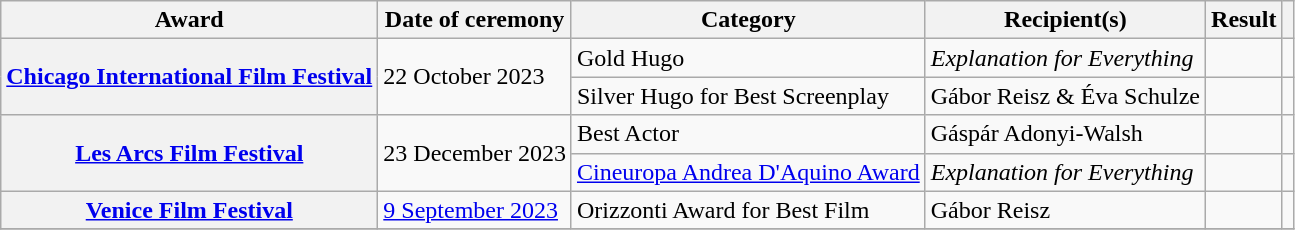<table class="wikitable sortable plainrowheaders">
<tr>
<th scope="col">Award</th>
<th scope="col">Date of ceremony</th>
<th scope="col">Category</th>
<th scope="col">Recipient(s)</th>
<th scope="col">Result</th>
<th scope="col" class="unsortable"></th>
</tr>
<tr>
<th rowspan="2" scope="row"><a href='#'>Chicago International Film Festival</a></th>
<td rowspan="2">22 October 2023</td>
<td>Gold Hugo</td>
<td><em>Explanation for Everything</em></td>
<td></td>
<td align="center"></td>
</tr>
<tr>
<td>Silver Hugo for Best Screenplay</td>
<td>Gábor Reisz & Éva Schulze</td>
<td></td>
<td align="center"></td>
</tr>
<tr>
<th rowspan="2" scope="row"><a href='#'>Les Arcs Film Festival</a></th>
<td rowspan="2">23 December 2023</td>
<td>Best Actor</td>
<td>Gáspár Adonyi-Walsh</td>
<td></td>
<td align="center"></td>
</tr>
<tr>
<td><a href='#'>Cineuropa Andrea D'Aquino Award</a></td>
<td><em>Explanation for Everything</em></td>
<td></td>
<td align="center"></td>
</tr>
<tr>
<th scope="row"><a href='#'>Venice Film Festival</a></th>
<td><a href='#'>9 September 2023</a></td>
<td>Orizzonti Award for Best Film</td>
<td>Gábor Reisz</td>
<td></td>
<td align="center"></td>
</tr>
<tr>
</tr>
</table>
